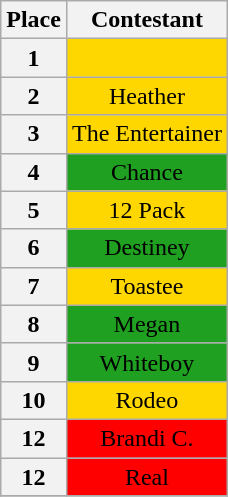<table class="wikitable" style="text-align:center">
<tr>
<th>Place</th>
<th>Contestant</th>
</tr>
<tr>
<th>1</th>
<td bgcolor="gold"></td>
</tr>
<tr>
<th>2</th>
<td bgcolor="gold">Heather</td>
</tr>
<tr>
<th>3</th>
<td bgcolor="gold">The Entertainer</td>
</tr>
<tr>
<th>4</th>
<td bgcolor="#20A020">Chance</td>
</tr>
<tr>
<th>5</th>
<td bgcolor="gold">12 Pack</td>
</tr>
<tr>
<th>6</th>
<td bgcolor="#20A020">Destiney</td>
</tr>
<tr>
<th>7</th>
<td bgcolor="gold">Toastee</td>
</tr>
<tr>
<th>8</th>
<td bgcolor="#20A020">Megan</td>
</tr>
<tr>
<th>9</th>
<td bgcolor="#20A020">Whiteboy</td>
</tr>
<tr>
<th>10</th>
<td bgcolor="gold">Rodeo</td>
</tr>
<tr>
<th>12</th>
<td bgcolor="red">Brandi C.</td>
</tr>
<tr>
<th>12</th>
<td bgcolor="red">Real</td>
</tr>
<tr>
</tr>
</table>
